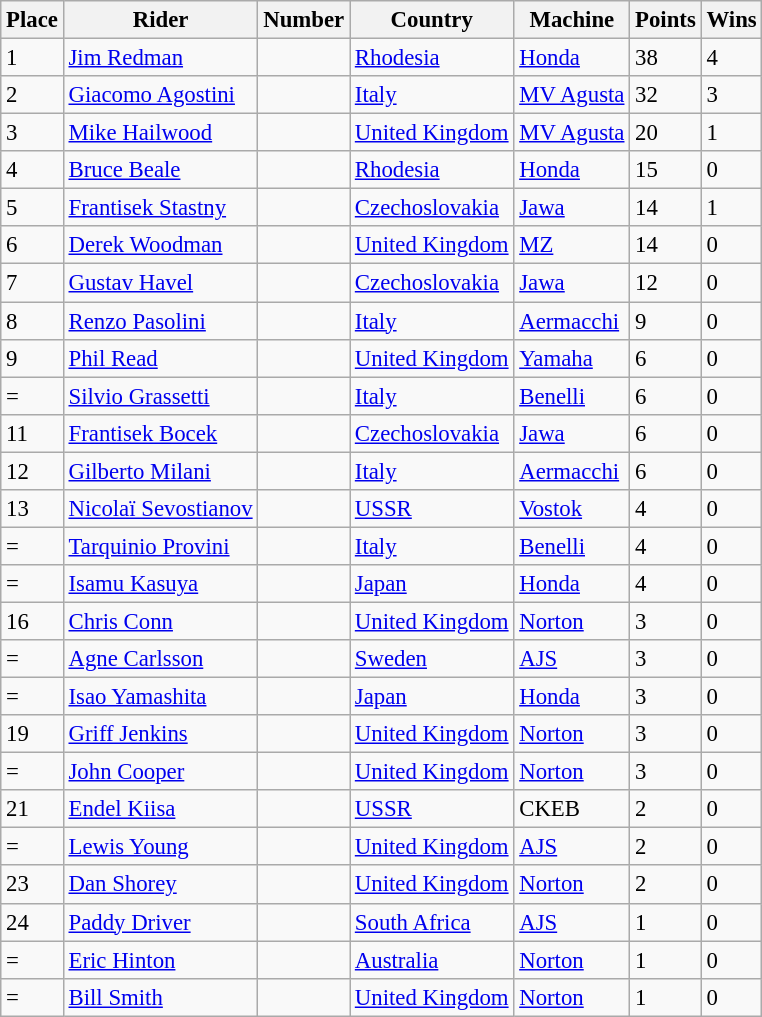<table class="wikitable" style="font-size: 95%;">
<tr>
<th>Place</th>
<th>Rider</th>
<th>Number</th>
<th>Country</th>
<th>Machine</th>
<th>Points</th>
<th>Wins</th>
</tr>
<tr>
<td>1</td>
<td> <a href='#'>Jim Redman</a></td>
<td></td>
<td><a href='#'>Rhodesia</a></td>
<td><a href='#'>Honda</a></td>
<td>38</td>
<td>4</td>
</tr>
<tr>
<td>2</td>
<td> <a href='#'>Giacomo Agostini</a></td>
<td></td>
<td><a href='#'>Italy</a></td>
<td><a href='#'>MV Agusta</a></td>
<td>32</td>
<td>3</td>
</tr>
<tr>
<td>3</td>
<td> <a href='#'>Mike Hailwood</a></td>
<td></td>
<td><a href='#'>United Kingdom</a></td>
<td><a href='#'>MV Agusta</a></td>
<td>20</td>
<td>1</td>
</tr>
<tr>
<td>4</td>
<td> <a href='#'>Bruce Beale</a></td>
<td></td>
<td><a href='#'>Rhodesia</a></td>
<td><a href='#'>Honda</a></td>
<td>15</td>
<td>0</td>
</tr>
<tr>
<td>5</td>
<td> <a href='#'>Frantisek Stastny</a></td>
<td></td>
<td><a href='#'>Czechoslovakia</a></td>
<td><a href='#'>Jawa</a></td>
<td>14</td>
<td>1</td>
</tr>
<tr>
<td>6</td>
<td> <a href='#'>Derek Woodman</a></td>
<td></td>
<td><a href='#'>United Kingdom</a></td>
<td><a href='#'>MZ</a></td>
<td>14</td>
<td>0</td>
</tr>
<tr>
<td>7</td>
<td> <a href='#'>Gustav Havel</a></td>
<td></td>
<td><a href='#'>Czechoslovakia</a></td>
<td><a href='#'>Jawa</a></td>
<td>12</td>
<td>0</td>
</tr>
<tr>
<td>8</td>
<td> <a href='#'>Renzo Pasolini</a></td>
<td></td>
<td><a href='#'>Italy</a></td>
<td><a href='#'>Aermacchi</a></td>
<td>9</td>
<td>0</td>
</tr>
<tr>
<td>9</td>
<td> <a href='#'>Phil Read</a></td>
<td></td>
<td><a href='#'>United Kingdom</a></td>
<td><a href='#'>Yamaha</a></td>
<td>6</td>
<td>0</td>
</tr>
<tr>
<td>=</td>
<td> <a href='#'>Silvio Grassetti</a></td>
<td></td>
<td><a href='#'>Italy</a></td>
<td><a href='#'>Benelli</a></td>
<td>6</td>
<td>0</td>
</tr>
<tr>
<td>11</td>
<td> <a href='#'>Frantisek Bocek</a></td>
<td></td>
<td><a href='#'>Czechoslovakia</a></td>
<td><a href='#'>Jawa</a></td>
<td>6</td>
<td>0</td>
</tr>
<tr>
<td>12</td>
<td> <a href='#'>Gilberto Milani</a></td>
<td></td>
<td><a href='#'>Italy</a></td>
<td><a href='#'>Aermacchi</a></td>
<td>6</td>
<td>0</td>
</tr>
<tr>
<td>13</td>
<td> <a href='#'>Nicolaï Sevostianov</a></td>
<td></td>
<td><a href='#'>USSR</a></td>
<td><a href='#'>Vostok</a></td>
<td>4</td>
<td>0</td>
</tr>
<tr>
<td>=</td>
<td> <a href='#'>Tarquinio Provini</a></td>
<td></td>
<td><a href='#'>Italy</a></td>
<td><a href='#'>Benelli</a></td>
<td>4</td>
<td>0</td>
</tr>
<tr>
<td>=</td>
<td> <a href='#'>Isamu Kasuya</a></td>
<td></td>
<td><a href='#'>Japan</a></td>
<td><a href='#'>Honda</a></td>
<td>4</td>
<td>0</td>
</tr>
<tr>
<td>16</td>
<td> <a href='#'>Chris Conn</a></td>
<td></td>
<td><a href='#'>United Kingdom</a></td>
<td><a href='#'>Norton</a></td>
<td>3</td>
<td>0</td>
</tr>
<tr>
<td>=</td>
<td> <a href='#'>Agne Carlsson</a></td>
<td></td>
<td><a href='#'>Sweden</a></td>
<td><a href='#'>AJS</a></td>
<td>3</td>
<td>0</td>
</tr>
<tr>
<td>=</td>
<td> <a href='#'>Isao Yamashita</a></td>
<td></td>
<td><a href='#'>Japan</a></td>
<td><a href='#'>Honda</a></td>
<td>3</td>
<td>0</td>
</tr>
<tr>
<td>19</td>
<td> <a href='#'>Griff Jenkins</a></td>
<td></td>
<td><a href='#'>United Kingdom</a></td>
<td><a href='#'>Norton</a></td>
<td>3</td>
<td>0</td>
</tr>
<tr>
<td>=</td>
<td> <a href='#'>John Cooper</a></td>
<td></td>
<td><a href='#'>United Kingdom</a></td>
<td><a href='#'>Norton</a></td>
<td>3</td>
<td>0</td>
</tr>
<tr>
<td>21</td>
<td> <a href='#'>Endel Kiisa</a></td>
<td></td>
<td><a href='#'>USSR</a></td>
<td>CKEB</td>
<td>2</td>
<td>0</td>
</tr>
<tr>
<td>=</td>
<td> <a href='#'>Lewis Young</a></td>
<td></td>
<td><a href='#'>United Kingdom</a></td>
<td><a href='#'>AJS</a></td>
<td>2</td>
<td>0</td>
</tr>
<tr>
<td>23</td>
<td> <a href='#'>Dan Shorey</a></td>
<td></td>
<td><a href='#'>United Kingdom</a></td>
<td><a href='#'>Norton</a></td>
<td>2</td>
<td>0</td>
</tr>
<tr>
<td>24</td>
<td> <a href='#'>Paddy Driver</a></td>
<td></td>
<td><a href='#'>South Africa</a></td>
<td><a href='#'>AJS</a></td>
<td>1</td>
<td>0</td>
</tr>
<tr>
<td>=</td>
<td> <a href='#'>Eric Hinton</a></td>
<td></td>
<td><a href='#'>Australia</a></td>
<td><a href='#'>Norton</a></td>
<td>1</td>
<td>0</td>
</tr>
<tr>
<td>=</td>
<td> <a href='#'>Bill Smith</a></td>
<td></td>
<td><a href='#'>United Kingdom</a></td>
<td><a href='#'>Norton</a></td>
<td>1</td>
<td>0</td>
</tr>
</table>
